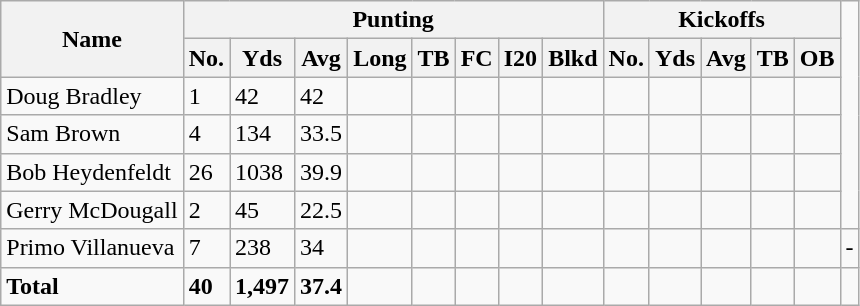<table class="wikitable collapsible collapsed  sortable" style="white-space:nowrap;">
<tr>
<th rowspan="2">Name</th>
<th colspan="8">Punting</th>
<th colspan="5">Kickoffs</th>
</tr>
<tr>
<th>No.</th>
<th>Yds</th>
<th>Avg</th>
<th>Long</th>
<th>TB</th>
<th>FC</th>
<th>I20</th>
<th>Blkd</th>
<th>No.</th>
<th>Yds</th>
<th>Avg</th>
<th>TB</th>
<th>OB</th>
</tr>
<tr>
<td>Doug Bradley</td>
<td>1</td>
<td>42</td>
<td>42</td>
<td></td>
<td></td>
<td></td>
<td></td>
<td></td>
<td></td>
<td></td>
<td></td>
<td></td>
<td></td>
</tr>
<tr>
<td>Sam Brown</td>
<td>4</td>
<td>134</td>
<td>33.5</td>
<td></td>
<td></td>
<td></td>
<td></td>
<td></td>
<td></td>
<td></td>
<td></td>
<td></td>
<td></td>
</tr>
<tr>
<td>Bob Heydenfeldt</td>
<td>26</td>
<td>1038</td>
<td>39.9</td>
<td></td>
<td></td>
<td></td>
<td></td>
<td></td>
<td></td>
<td></td>
<td></td>
<td></td>
<td></td>
</tr>
<tr>
<td>Gerry McDougall</td>
<td>2</td>
<td>45</td>
<td>22.5</td>
<td></td>
<td></td>
<td></td>
<td></td>
<td></td>
<td></td>
<td></td>
<td></td>
<td></td>
<td></td>
</tr>
<tr>
<td>Primo Villanueva</td>
<td>7</td>
<td>238</td>
<td>34</td>
<td></td>
<td></td>
<td></td>
<td></td>
<td></td>
<td></td>
<td></td>
<td></td>
<td></td>
<td></td>
<td>-</td>
</tr>
<tr class="sortbottom" style="font-weight:bold;">
<td>Total</td>
<td>40</td>
<td>1,497</td>
<td>37.4</td>
<td></td>
<td></td>
<td></td>
<td></td>
<td></td>
<td></td>
<td></td>
<td></td>
<td></td>
<td></td>
</tr>
</table>
